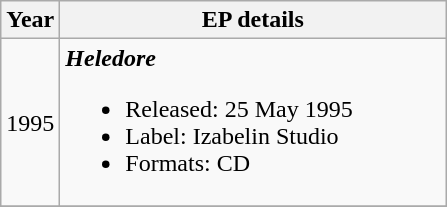<table class=wikitable style=text-align:center;>
<tr>
<th>Year</th>
<th width=250px>EP details</th>
</tr>
<tr>
<td>1995</td>
<td align=left><strong><em>Heledore</em></strong><br><ul><li>Released: 25 May 1995</li><li>Label: Izabelin Studio</li><li>Formats: CD</li></ul></td>
</tr>
<tr>
</tr>
</table>
